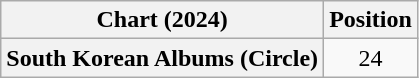<table class="wikitable plainrowheaders" style="text-align:center">
<tr>
<th scope="col">Chart (2024)</th>
<th scope="col">Position</th>
</tr>
<tr>
<th scope="row">South Korean Albums (Circle)</th>
<td>24</td>
</tr>
</table>
